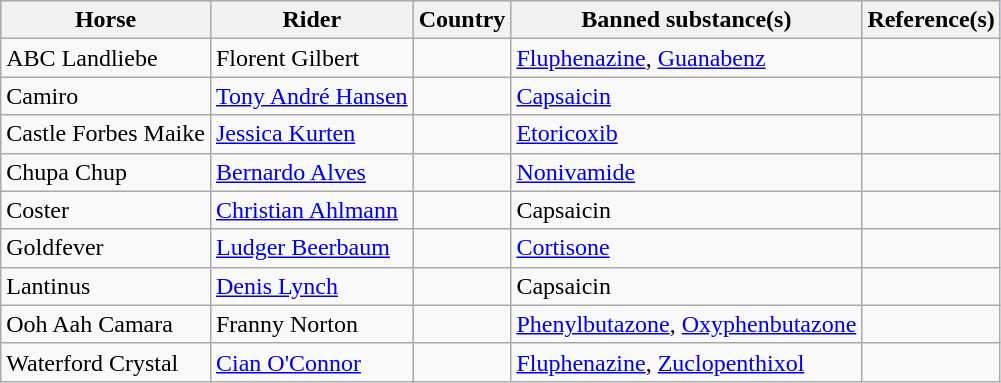<table class="wikitable sortable sticky-header">
<tr style="background:#ccf; class=;"sortable">
<th>Horse</th>
<th>Rider</th>
<th>Country</th>
<th>Banned substance(s)</th>
<th>Reference(s)</th>
</tr>
<tr>
<td>ABC Landliebe</td>
<td>Florent Gilbert</td>
<td></td>
<td><a href='#'>Fluphenazine</a>, <a href='#'>Guanabenz</a></td>
<td></td>
</tr>
<tr>
<td>Camiro</td>
<td><a href='#'>Tony André Hansen</a></td>
<td></td>
<td><a href='#'>Capsaicin</a></td>
<td></td>
</tr>
<tr>
<td>Castle Forbes Maike</td>
<td><a href='#'>Jessica Kurten</a></td>
<td></td>
<td><a href='#'>Etoricoxib</a></td>
<td></td>
</tr>
<tr>
<td>Chupa Chup</td>
<td><a href='#'>Bernardo Alves</a></td>
<td></td>
<td><a href='#'>Nonivamide</a></td>
<td></td>
</tr>
<tr>
<td>Coster</td>
<td><a href='#'>Christian Ahlmann</a></td>
<td></td>
<td>Capsaicin</td>
<td></td>
</tr>
<tr>
<td>Goldfever</td>
<td><a href='#'>Ludger Beerbaum</a></td>
<td></td>
<td><a href='#'>Cortisone</a></td>
<td></td>
</tr>
<tr>
<td>Lantinus</td>
<td><a href='#'>Denis Lynch</a></td>
<td></td>
<td>Capsaicin</td>
<td></td>
</tr>
<tr>
<td>Ooh Aah Camara</td>
<td>Franny Norton</td>
<td></td>
<td><a href='#'>Phenylbutazone</a>, <a href='#'>Oxyphenbutazone</a></td>
<td></td>
</tr>
<tr>
<td Waterford Crystal (horse)>Waterford Crystal</td>
<td><a href='#'>Cian O'Connor</a></td>
<td></td>
<td><a href='#'>Fluphenazine</a>, <a href='#'>Zuclopenthixol</a></td>
<td></td>
</tr>
</table>
